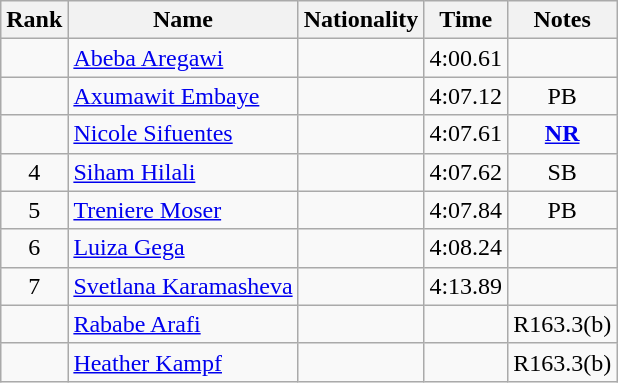<table class="wikitable sortable" style="text-align:center">
<tr>
<th>Rank</th>
<th>Name</th>
<th>Nationality</th>
<th>Time</th>
<th>Notes</th>
</tr>
<tr>
<td></td>
<td align=left><a href='#'>Abeba Aregawi</a></td>
<td align=left></td>
<td>4:00.61</td>
<td></td>
</tr>
<tr>
<td></td>
<td align=left><a href='#'>Axumawit Embaye</a></td>
<td align=left></td>
<td>4:07.12</td>
<td>PB</td>
</tr>
<tr>
<td></td>
<td align=left><a href='#'>Nicole Sifuentes</a></td>
<td align=left></td>
<td>4:07.61</td>
<td><strong><a href='#'>NR</a></strong></td>
</tr>
<tr>
<td>4</td>
<td align=left><a href='#'>Siham Hilali</a></td>
<td align=left></td>
<td>4:07.62</td>
<td>SB</td>
</tr>
<tr>
<td>5</td>
<td align=left><a href='#'>Treniere Moser</a></td>
<td align=left></td>
<td>4:07.84</td>
<td>PB</td>
</tr>
<tr>
<td>6</td>
<td align=left><a href='#'>Luiza Gega</a></td>
<td align=left></td>
<td>4:08.24</td>
<td></td>
</tr>
<tr>
<td>7</td>
<td align=left><a href='#'>Svetlana Karamasheva</a></td>
<td align=left></td>
<td>4:13.89</td>
<td></td>
</tr>
<tr>
<td></td>
<td align=left><a href='#'>Rababe Arafi</a></td>
<td align=left></td>
<td></td>
<td>R163.3(b)</td>
</tr>
<tr>
<td></td>
<td align=left><a href='#'>Heather Kampf</a></td>
<td align=left></td>
<td></td>
<td>R163.3(b)</td>
</tr>
</table>
